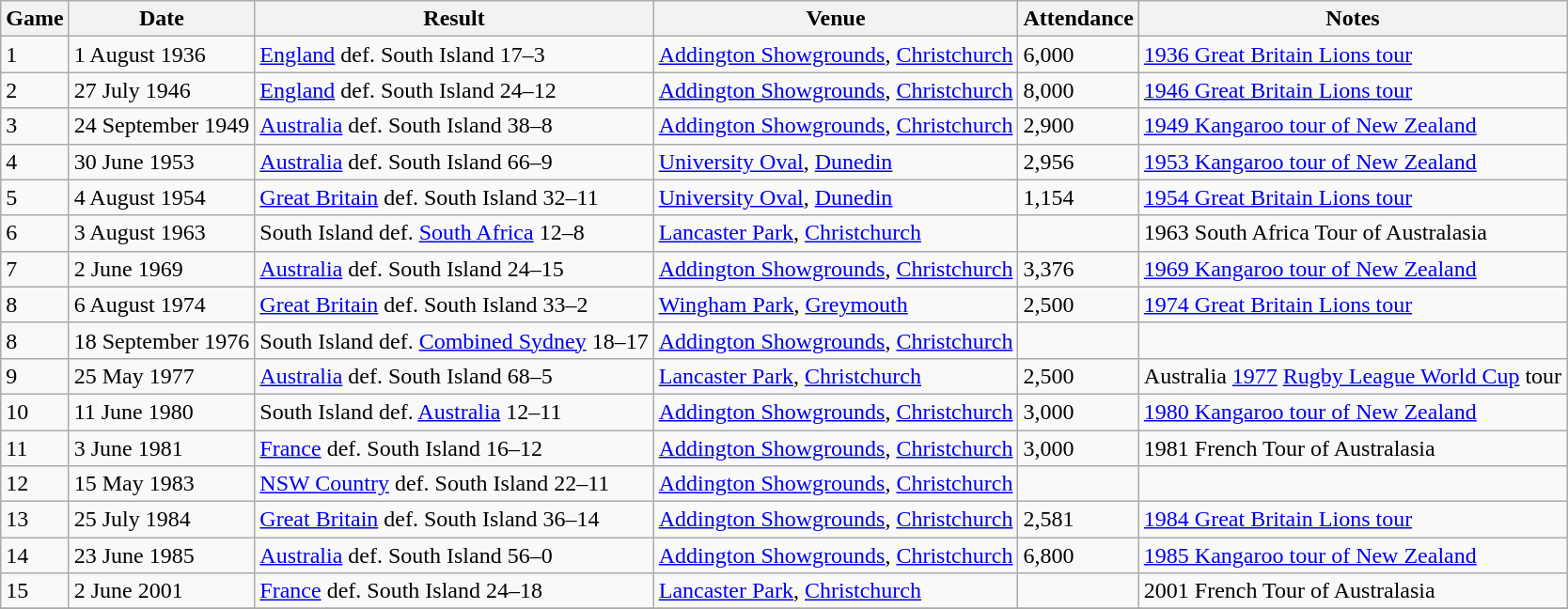<table class="wikitable">
<tr>
<th>Game</th>
<th>Date</th>
<th>Result</th>
<th>Venue</th>
<th>Attendance</th>
<th>Notes</th>
</tr>
<tr>
<td>1</td>
<td>1 August 1936</td>
<td> <a href='#'>England</a> def.  South Island 17–3</td>
<td><a href='#'>Addington Showgrounds</a>, <a href='#'>Christchurch</a></td>
<td>6,000</td>
<td><a href='#'>1936 Great Britain Lions tour</a></td>
</tr>
<tr>
<td>2</td>
<td>27 July 1946</td>
<td> <a href='#'>England</a> def.  South Island 24–12</td>
<td><a href='#'>Addington Showgrounds</a>, <a href='#'>Christchurch</a></td>
<td>8,000</td>
<td><a href='#'>1946 Great Britain Lions tour</a></td>
</tr>
<tr>
<td>3</td>
<td>24 September 1949</td>
<td> <a href='#'>Australia</a> def.  South Island 38–8</td>
<td><a href='#'>Addington Showgrounds</a>, <a href='#'>Christchurch</a></td>
<td>2,900</td>
<td><a href='#'>1949 Kangaroo tour of New Zealand</a></td>
</tr>
<tr>
<td>4</td>
<td>30 June 1953</td>
<td> <a href='#'>Australia</a> def.  South Island 66–9</td>
<td><a href='#'>University Oval</a>, <a href='#'>Dunedin</a></td>
<td>2,956</td>
<td><a href='#'>1953 Kangaroo tour of New Zealand</a></td>
</tr>
<tr>
<td>5</td>
<td>4 August 1954</td>
<td> <a href='#'>Great Britain</a> def.  South Island 32–11</td>
<td><a href='#'>University Oval</a>, <a href='#'>Dunedin</a></td>
<td>1,154</td>
<td><a href='#'>1954 Great Britain Lions tour</a></td>
</tr>
<tr>
<td>6</td>
<td>3 August 1963</td>
<td> South Island def.  <a href='#'>South Africa</a> 12–8</td>
<td><a href='#'>Lancaster Park</a>, <a href='#'>Christchurch</a></td>
<td></td>
<td>1963 South Africa Tour of Australasia</td>
</tr>
<tr>
<td>7</td>
<td>2 June 1969</td>
<td> <a href='#'>Australia</a> def.  South Island 24–15</td>
<td><a href='#'>Addington Showgrounds</a>, <a href='#'>Christchurch</a></td>
<td>3,376</td>
<td><a href='#'>1969 Kangaroo tour of New Zealand</a></td>
</tr>
<tr>
<td>8</td>
<td>6 August 1974</td>
<td> <a href='#'>Great Britain</a> def.  South Island 33–2</td>
<td><a href='#'>Wingham Park</a>, <a href='#'>Greymouth</a></td>
<td>2,500</td>
<td><a href='#'>1974 Great Britain Lions tour</a></td>
</tr>
<tr>
<td>8</td>
<td>18 September 1976</td>
<td> South Island def.  <a href='#'>Combined Sydney</a> 18–17</td>
<td><a href='#'>Addington Showgrounds</a>, <a href='#'>Christchurch</a></td>
<td></td>
<td></td>
</tr>
<tr>
<td>9</td>
<td>25 May 1977</td>
<td> <a href='#'>Australia</a> def.  South Island 68–5</td>
<td><a href='#'>Lancaster Park</a>, <a href='#'>Christchurch</a></td>
<td>2,500</td>
<td>Australia <a href='#'>1977</a> <a href='#'>Rugby League World Cup</a> tour</td>
</tr>
<tr>
<td>10</td>
<td>11 June 1980</td>
<td> South Island def.  <a href='#'>Australia</a> 12–11</td>
<td><a href='#'>Addington Showgrounds</a>, <a href='#'>Christchurch</a></td>
<td>3,000</td>
<td><a href='#'>1980 Kangaroo tour of New Zealand</a></td>
</tr>
<tr>
<td>11</td>
<td>3 June 1981</td>
<td> <a href='#'>France</a> def.  South Island 16–12</td>
<td><a href='#'>Addington Showgrounds</a>, <a href='#'>Christchurch</a></td>
<td>3,000</td>
<td>1981 French Tour of Australasia</td>
</tr>
<tr>
<td>12</td>
<td>15 May 1983</td>
<td> <a href='#'>NSW Country</a> def.  South Island 22–11</td>
<td><a href='#'>Addington Showgrounds</a>, <a href='#'>Christchurch</a></td>
<td></td>
<td></td>
</tr>
<tr>
<td>13</td>
<td>25 July 1984</td>
<td> <a href='#'>Great Britain</a> def.  South Island 36–14</td>
<td><a href='#'>Addington Showgrounds</a>, <a href='#'>Christchurch</a></td>
<td>2,581</td>
<td><a href='#'>1984 Great Britain Lions tour</a></td>
</tr>
<tr>
<td>14</td>
<td>23 June 1985</td>
<td> <a href='#'>Australia</a> def.  South Island 56–0</td>
<td><a href='#'>Addington Showgrounds</a>, <a href='#'>Christchurch</a></td>
<td>6,800</td>
<td><a href='#'>1985 Kangaroo tour of New Zealand</a></td>
</tr>
<tr>
<td>15</td>
<td>2 June 2001</td>
<td> <a href='#'>France</a> def.  South Island 24–18</td>
<td><a href='#'>Lancaster Park</a>, <a href='#'>Christchurch</a></td>
<td></td>
<td>2001 French Tour of Australasia</td>
</tr>
<tr>
</tr>
</table>
